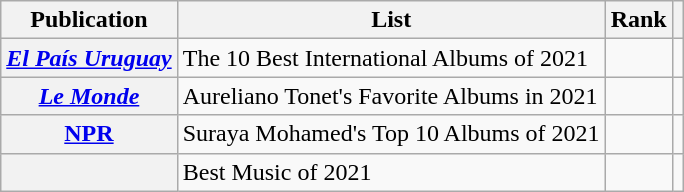<table class="wikitable sortable plainrowheaders" style="border:none; margin:0;">
<tr>
<th scope="col">Publication</th>
<th scope="col" class="unsortable">List</th>
<th scope="col" data-sort-type="number">Rank</th>
<th scope="col" class="unsortable"></th>
</tr>
<tr>
<th scope="row"><a href='#'><em>El País Uruguay</em></a></th>
<td>The 10 Best International Albums of 2021</td>
<td></td>
<td></td>
</tr>
<tr>
<th scope="row"><em><a href='#'>Le Monde</a></em></th>
<td>Aureliano Tonet's Favorite Albums in 2021</td>
<td></td>
<td></td>
</tr>
<tr>
<th scope="row"><a href='#'>NPR</a></th>
<td>Suraya Mohamed's Top 10 Albums of 2021</td>
<td></td>
<td></td>
</tr>
<tr>
<th scope="row"></th>
<td>Best Music of 2021</td>
<td></td>
<td></td>
</tr>
</table>
